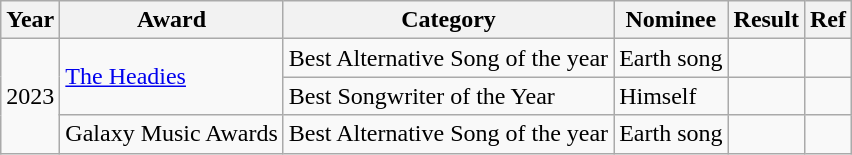<table class="wikitable">
<tr>
<th>Year</th>
<th>Award</th>
<th>Category</th>
<th>Nominee</th>
<th>Result</th>
<th>Ref</th>
</tr>
<tr>
<td rowspan="3">2023</td>
<td rowspan="2"><a href='#'>The Headies</a></td>
<td>Best Alternative Song of the year</td>
<td>Earth song</td>
<td></td>
<td></td>
</tr>
<tr>
<td>Best Songwriter of the Year</td>
<td>Himself</td>
<td></td>
<td></td>
</tr>
<tr>
<td>Galaxy Music Awards</td>
<td>Best Alternative Song of the year</td>
<td>Earth song</td>
<td></td>
<td></td>
</tr>
</table>
